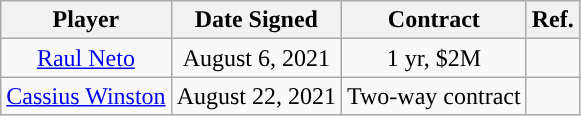<table class="wikitable sortable sortable" style="text-align: center">
<tr>
<th>Player</th>
<th>Date Signed</th>
<th>Contract</th>
<th>Ref.</th>
</tr>
<tr>
<td><a href='#'>Raul Neto</a></td>
<td>August 6, 2021</td>
<td>1 yr, $2M</td>
<td></td>
</tr>
<tr>
<td><a href='#'>Cassius Winston</a></td>
<td>August 22, 2021</td>
<td>Two-way contract</td>
<td></td>
</tr>
</table>
